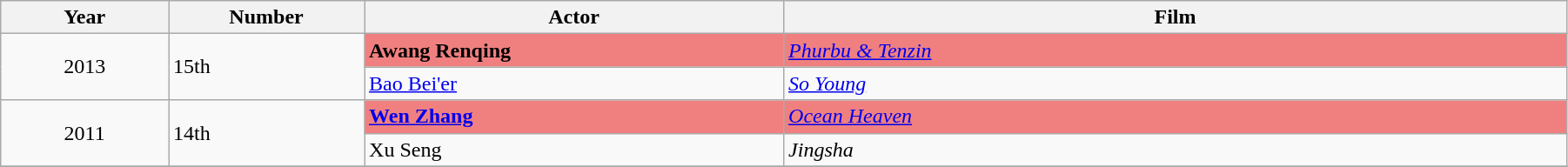<table class="wikitable" width="95%" align="center">
<tr>
<th width="6%">Year</th>
<th width="7%">Number</th>
<th width="15%">Actor</th>
<th width="28%">Film</th>
</tr>
<tr>
<td rowspan="2" style="text-align:center;">2013</td>
<td rowspan="2">15th</td>
<td style="background:#F08080;"><strong>Awang Renqing</strong></td>
<td style="background:#F08080;"><em><a href='#'>Phurbu & Tenzin</a></em></td>
</tr>
<tr>
<td><a href='#'>Bao Bei'er</a></td>
<td><em><a href='#'>So Young</a></em></td>
</tr>
<tr>
<td rowspan="2" style="text-align:center;">2011</td>
<td rowspan="2">14th</td>
<td style="background:#F08080;"><strong><a href='#'>Wen Zhang</a></strong></td>
<td style="background:#F08080;"><em><a href='#'>Ocean Heaven</a></em></td>
</tr>
<tr>
<td>Xu Seng</td>
<td><em>Jingsha</em></td>
</tr>
<tr>
</tr>
</table>
